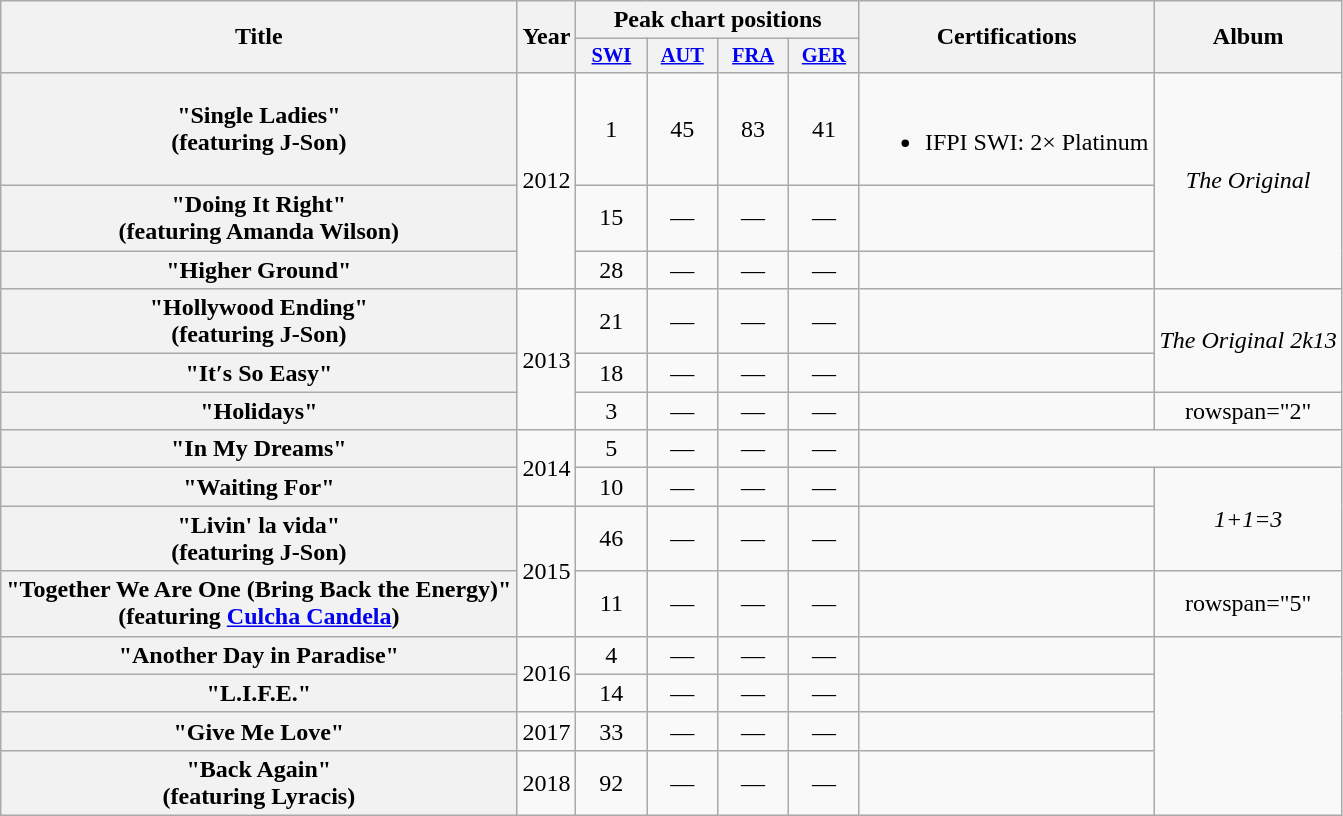<table class="wikitable plainrowheaders" style="text-align:center;">
<tr>
<th rowspan="2" scope="col">Title</th>
<th rowspan="2" scope="col">Year</th>
<th colspan="4" scope="col">Peak chart positions</th>
<th rowspan="2" scope="col">Certifications</th>
<th rowspan="2" scope="col">Album</th>
</tr>
<tr>
<th scope="col" style="width:3em;font-size:85%;"><a href='#'>SWI</a><br></th>
<th scope="col" style="width:3em;font-size:85%;"><a href='#'>AUT</a><br></th>
<th scope="col" style="width:3em;font-size:85%;"><a href='#'>FRA</a><br></th>
<th scope="col" style="width:3em;font-size:85%;"><a href='#'>GER</a><br></th>
</tr>
<tr>
<th scope="row">"Single Ladies"<br><span>(featuring J-Son)</span></th>
<td rowspan="3" align="center">2012</td>
<td>1</td>
<td>45</td>
<td>83</td>
<td>41</td>
<td><br><ul><li>IFPI SWI: 2× Platinum</li></ul></td>
<td rowspan="3" align="center"><em>The Original</em></td>
</tr>
<tr>
<th scope="row">"Doing It Right"<br><span>(featuring Amanda Wilson)</span></th>
<td>15</td>
<td>—</td>
<td>—</td>
<td>—</td>
<td></td>
</tr>
<tr>
<th scope="row">"Higher Ground"</th>
<td>28</td>
<td>—</td>
<td>—</td>
<td>—</td>
<td></td>
</tr>
<tr>
<th scope="row">"Hollywood Ending"<br><span>(featuring J-Son)</span></th>
<td rowspan="3">2013</td>
<td>21</td>
<td>—</td>
<td>—</td>
<td>—</td>
<td></td>
<td rowspan="2"><em>The Original 2k13</em></td>
</tr>
<tr>
<th scope="row">"It′s So Easy"</th>
<td>18</td>
<td>—</td>
<td>—</td>
<td>—</td>
<td></td>
</tr>
<tr>
<th scope="row">"Holidays"</th>
<td>3</td>
<td>—</td>
<td>—</td>
<td>—</td>
<td></td>
<td>rowspan="2" </td>
</tr>
<tr>
<th scope="row">"In My Dreams"</th>
<td rowspan="2">2014</td>
<td>5</td>
<td>—</td>
<td>—</td>
<td>—</td>
</tr>
<tr>
<th scope="row">"Waiting For"</th>
<td>10</td>
<td>—</td>
<td>—</td>
<td>—</td>
<td></td>
<td rowspan="2"><em>1+1=3</em></td>
</tr>
<tr>
<th scope="row">"Livin' la vida"<br><span>(featuring J-Son)</span></th>
<td rowspan="2">2015</td>
<td>46</td>
<td>—</td>
<td>—</td>
<td>—</td>
<td></td>
</tr>
<tr>
<th scope="row">"Together We Are One (Bring Back the Energy)"<br><span>(featuring <a href='#'>Culcha Candela</a>)</span></th>
<td>11</td>
<td>—</td>
<td>—</td>
<td>—</td>
<td></td>
<td>rowspan="5" </td>
</tr>
<tr>
<th scope="row">"Another Day in Paradise"</th>
<td rowspan="2">2016</td>
<td>4</td>
<td>—</td>
<td>—</td>
<td>—</td>
<td></td>
</tr>
<tr>
<th scope="row">"L.I.F.E."</th>
<td>14</td>
<td>—</td>
<td>—</td>
<td>—</td>
<td></td>
</tr>
<tr>
<th scope="row">"Give Me Love"</th>
<td>2017</td>
<td>33</td>
<td>—</td>
<td>—</td>
<td>—</td>
<td></td>
</tr>
<tr>
<th scope="row">"Back Again"<br><span>(featuring Lyracis)</span></th>
<td>2018</td>
<td>92</td>
<td>—</td>
<td>—</td>
<td>—</td>
<td></td>
</tr>
</table>
